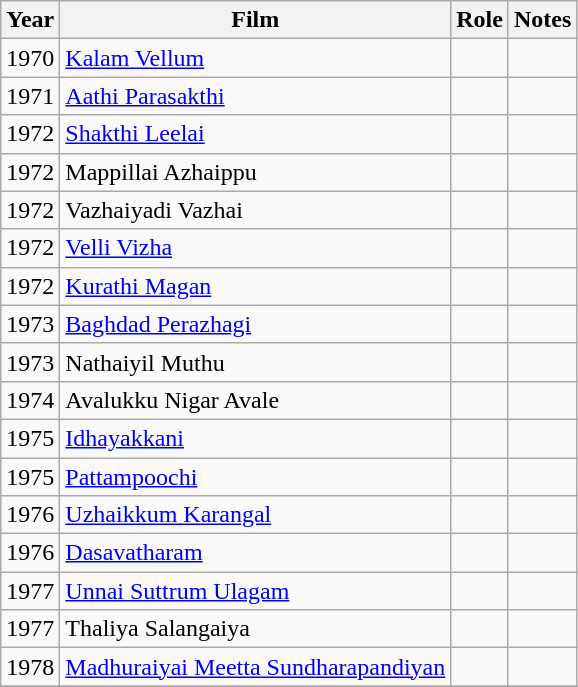<table class="wikitable sortable">
<tr>
<th>Year</th>
<th>Film</th>
<th>Role</th>
<th>Notes</th>
</tr>
<tr>
<td>1970</td>
<td><a href='#'>Kalam Vellum</a></td>
<td></td>
<td></td>
</tr>
<tr>
<td>1971</td>
<td><a href='#'>Aathi Parasakthi</a></td>
<td></td>
<td></td>
</tr>
<tr>
<td>1972</td>
<td><a href='#'>Shakthi Leelai</a></td>
<td></td>
<td></td>
</tr>
<tr>
<td>1972</td>
<td>Mappillai Azhaippu</td>
<td></td>
<td></td>
</tr>
<tr>
<td>1972</td>
<td>Vazhaiyadi Vazhai</td>
<td></td>
<td></td>
</tr>
<tr>
<td>1972</td>
<td><a href='#'>Velli Vizha</a></td>
<td></td>
<td></td>
</tr>
<tr>
<td>1972</td>
<td><a href='#'>Kurathi Magan</a></td>
<td></td>
<td></td>
</tr>
<tr>
<td>1973</td>
<td><a href='#'>Baghdad Perazhagi</a></td>
<td></td>
<td></td>
</tr>
<tr>
<td>1973</td>
<td>Nathaiyil Muthu</td>
<td></td>
<td></td>
</tr>
<tr>
<td>1974</td>
<td>Avalukku Nigar Avale</td>
<td></td>
<td></td>
</tr>
<tr>
<td>1975</td>
<td><a href='#'>Idhayakkani</a></td>
<td></td>
<td></td>
</tr>
<tr>
<td>1975</td>
<td><a href='#'>Pattampoochi</a></td>
<td></td>
<td></td>
</tr>
<tr>
<td>1976</td>
<td><a href='#'>Uzhaikkum Karangal</a></td>
<td></td>
<td></td>
</tr>
<tr>
<td>1976</td>
<td><a href='#'>Dasavatharam</a></td>
<td></td>
<td></td>
</tr>
<tr>
<td>1977</td>
<td><a href='#'>Unnai Suttrum Ulagam</a></td>
<td></td>
<td></td>
</tr>
<tr>
<td>1977</td>
<td>Thaliya Salangaiya</td>
<td></td>
<td></td>
</tr>
<tr>
<td>1978</td>
<td><a href='#'>Madhuraiyai Meetta Sundharapandiyan</a></td>
<td></td>
<td></td>
</tr>
<tr>
</tr>
</table>
